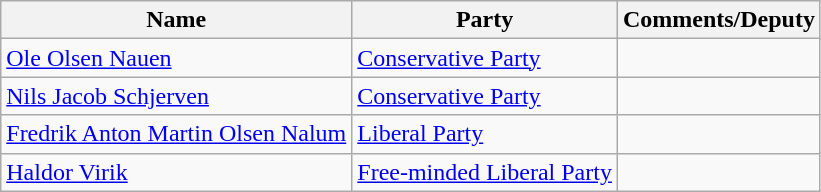<table class="wikitable">
<tr>
<th>Name</th>
<th>Party</th>
<th>Comments/Deputy</th>
</tr>
<tr>
<td><a href='#'>Ole Olsen Nauen</a></td>
<td><a href='#'>Conservative Party</a></td>
<td></td>
</tr>
<tr>
<td><a href='#'>Nils Jacob Schjerven</a></td>
<td><a href='#'>Conservative Party</a></td>
<td></td>
</tr>
<tr>
<td><a href='#'>Fredrik Anton Martin Olsen Nalum</a></td>
<td><a href='#'>Liberal Party</a></td>
<td></td>
</tr>
<tr>
<td><a href='#'>Haldor Virik</a></td>
<td><a href='#'>Free-minded Liberal Party</a></td>
<td></td>
</tr>
</table>
